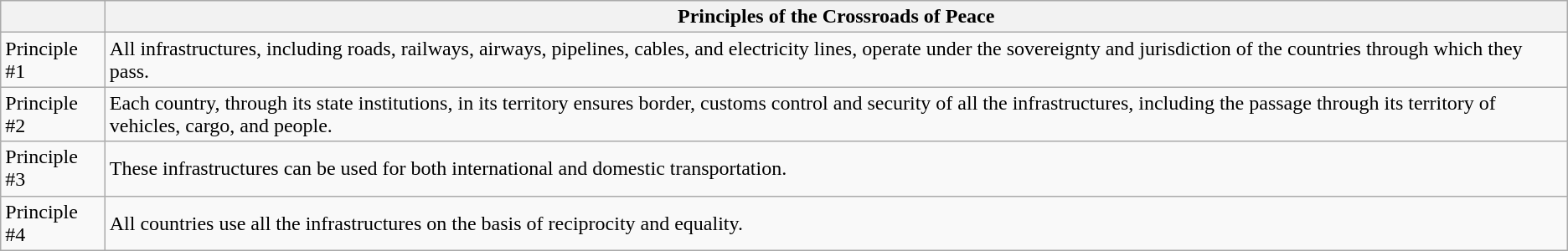<table class="wikitable">
<tr>
<th></th>
<th>Principles of the Crossroads of Peace</th>
</tr>
<tr>
<td>Principle #1</td>
<td>All infrastructures, including roads, railways, airways, pipelines, cables, and electricity lines, operate under the sovereignty and jurisdiction of the countries through which they pass.</td>
</tr>
<tr>
<td>Principle #2</td>
<td>Each country, through its state institutions, in its territory ensures border, customs control and security of all the infrastructures, including the passage through its territory of vehicles, cargo, and people.</td>
</tr>
<tr>
<td>Principle #3</td>
<td>These infrastructures can be used for both international and domestic transportation.</td>
</tr>
<tr>
<td>Principle #4</td>
<td>All countries use all the infrastructures on the basis of reciprocity and equality.</td>
</tr>
</table>
